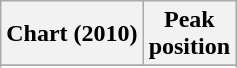<table class="wikitable sortable">
<tr>
<th scope="col">Chart (2010)</th>
<th scope="col">Peak<br>position</th>
</tr>
<tr>
</tr>
<tr>
</tr>
</table>
